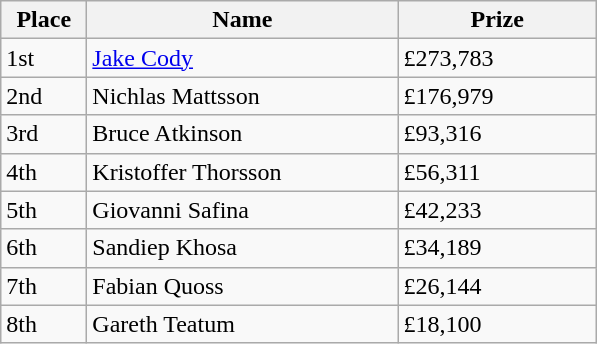<table class="wikitable">
<tr>
<th style="width:50px;">Place</th>
<th style="width:200px;">Name</th>
<th style="width:125px;">Prize</th>
</tr>
<tr>
<td>1st</td>
<td> <a href='#'>Jake Cody</a></td>
<td>£273,783</td>
</tr>
<tr>
<td>2nd</td>
<td> Nichlas Mattsson</td>
<td>£176,979</td>
</tr>
<tr>
<td>3rd</td>
<td> Bruce Atkinson</td>
<td>£93,316</td>
</tr>
<tr>
<td>4th</td>
<td> Kristoffer Thorsson</td>
<td>£56,311</td>
</tr>
<tr>
<td>5th</td>
<td> Giovanni Safina</td>
<td>£42,233</td>
</tr>
<tr>
<td>6th</td>
<td> Sandiep Khosa</td>
<td>£34,189</td>
</tr>
<tr>
<td>7th</td>
<td> Fabian Quoss</td>
<td>£26,144</td>
</tr>
<tr>
<td>8th</td>
<td> Gareth Teatum</td>
<td>£18,100</td>
</tr>
</table>
